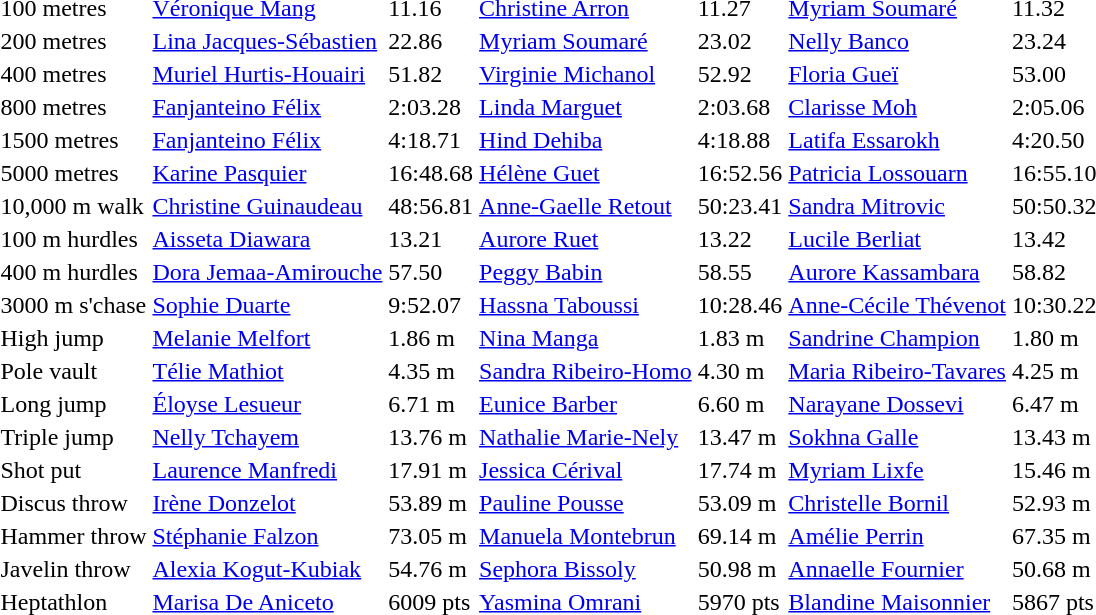<table>
<tr>
<td>100 metres</td>
<td><a href='#'>Véronique Mang</a></td>
<td>11.16</td>
<td><a href='#'>Christine Arron</a></td>
<td>11.27</td>
<td><a href='#'>Myriam Soumaré</a></td>
<td>11.32</td>
</tr>
<tr>
<td>200 metres</td>
<td><a href='#'>Lina Jacques-Sébastien</a></td>
<td>22.86</td>
<td><a href='#'>Myriam Soumaré</a></td>
<td>23.02</td>
<td><a href='#'>Nelly Banco</a></td>
<td>23.24</td>
</tr>
<tr>
<td>400 metres</td>
<td><a href='#'>Muriel Hurtis-Houairi</a></td>
<td>51.82</td>
<td><a href='#'>Virginie Michanol</a></td>
<td>52.92</td>
<td><a href='#'>Floria Gueï</a></td>
<td>53.00</td>
</tr>
<tr>
<td>800 metres</td>
<td><a href='#'>Fanjanteino Félix</a></td>
<td>2:03.28</td>
<td><a href='#'>Linda Marguet</a></td>
<td>2:03.68</td>
<td><a href='#'>Clarisse Moh</a></td>
<td>2:05.06</td>
</tr>
<tr>
<td>1500 metres</td>
<td><a href='#'>Fanjanteino Félix</a></td>
<td>4:18.71</td>
<td><a href='#'>Hind Dehiba</a></td>
<td>4:18.88</td>
<td><a href='#'>Latifa Essarokh</a></td>
<td>4:20.50</td>
</tr>
<tr>
<td>5000 metres</td>
<td><a href='#'>Karine Pasquier</a></td>
<td>16:48.68</td>
<td><a href='#'>Hélène Guet</a></td>
<td>16:52.56</td>
<td><a href='#'>Patricia Lossouarn</a></td>
<td>16:55.10</td>
</tr>
<tr>
<td>10,000 m walk</td>
<td><a href='#'>Christine Guinaudeau</a></td>
<td>48:56.81</td>
<td><a href='#'>Anne-Gaelle Retout</a></td>
<td>50:23.41</td>
<td><a href='#'>Sandra Mitrovic</a></td>
<td>50:50.32</td>
</tr>
<tr>
<td>100 m hurdles</td>
<td><a href='#'>Aisseta Diawara</a></td>
<td>13.21</td>
<td><a href='#'>Aurore Ruet</a></td>
<td>13.22</td>
<td><a href='#'>Lucile Berliat</a></td>
<td>13.42</td>
</tr>
<tr>
<td>400 m hurdles</td>
<td><a href='#'>Dora Jemaa-Amirouche</a></td>
<td>57.50</td>
<td><a href='#'>Peggy Babin</a></td>
<td>58.55</td>
<td><a href='#'>Aurore Kassambara</a></td>
<td>58.82</td>
</tr>
<tr>
<td>3000 m s'chase</td>
<td><a href='#'>Sophie Duarte</a></td>
<td>9:52.07</td>
<td><a href='#'>Hassna Taboussi</a></td>
<td>10:28.46</td>
<td><a href='#'>Anne-Cécile Thévenot</a></td>
<td>10:30.22</td>
</tr>
<tr>
<td>High jump</td>
<td><a href='#'>Melanie Melfort</a></td>
<td>1.86 m</td>
<td><a href='#'>Nina Manga</a></td>
<td>1.83 m</td>
<td><a href='#'>Sandrine Champion</a></td>
<td>1.80 m</td>
</tr>
<tr>
<td>Pole vault</td>
<td><a href='#'>Télie Mathiot</a></td>
<td>4.35 m</td>
<td><a href='#'>Sandra Ribeiro-Homo</a></td>
<td>4.30 m</td>
<td><a href='#'>Maria Ribeiro-Tavares</a></td>
<td>4.25 m</td>
</tr>
<tr>
<td>Long jump</td>
<td><a href='#'>Éloyse Lesueur</a></td>
<td>6.71 m</td>
<td><a href='#'>Eunice Barber</a></td>
<td>6.60 m</td>
<td><a href='#'>Narayane Dossevi</a></td>
<td>6.47 m</td>
</tr>
<tr>
<td>Triple jump</td>
<td><a href='#'>Nelly Tchayem</a></td>
<td>13.76 m</td>
<td><a href='#'>Nathalie Marie-Nely</a></td>
<td>13.47 m</td>
<td><a href='#'>Sokhna Galle</a></td>
<td>13.43 m</td>
</tr>
<tr>
<td>Shot put</td>
<td><a href='#'>Laurence Manfredi</a></td>
<td>17.91 m</td>
<td><a href='#'>Jessica Cérival</a></td>
<td>17.74 m</td>
<td><a href='#'>Myriam Lixfe</a></td>
<td>15.46 m</td>
</tr>
<tr>
<td>Discus throw</td>
<td><a href='#'>Irène Donzelot</a></td>
<td>53.89 m</td>
<td><a href='#'>Pauline Pousse</a></td>
<td>53.09 m</td>
<td><a href='#'>Christelle Bornil</a></td>
<td>52.93 m</td>
</tr>
<tr>
<td>Hammer throw</td>
<td><a href='#'>Stéphanie Falzon</a></td>
<td>73.05 m</td>
<td><a href='#'>Manuela Montebrun</a></td>
<td>69.14 m</td>
<td><a href='#'>Amélie Perrin</a></td>
<td>67.35 m</td>
</tr>
<tr>
<td>Javelin throw</td>
<td><a href='#'>Alexia Kogut-Kubiak</a></td>
<td>54.76 m</td>
<td><a href='#'>Sephora Bissoly</a></td>
<td>50.98 m</td>
<td><a href='#'>Annaelle Fournier</a></td>
<td>50.68 m</td>
</tr>
<tr>
<td>Heptathlon</td>
<td><a href='#'>Marisa De Aniceto</a></td>
<td>6009 pts</td>
<td><a href='#'>Yasmina Omrani</a></td>
<td>5970 pts</td>
<td><a href='#'>Blandine Maisonnier</a></td>
<td>5867 pts</td>
</tr>
</table>
